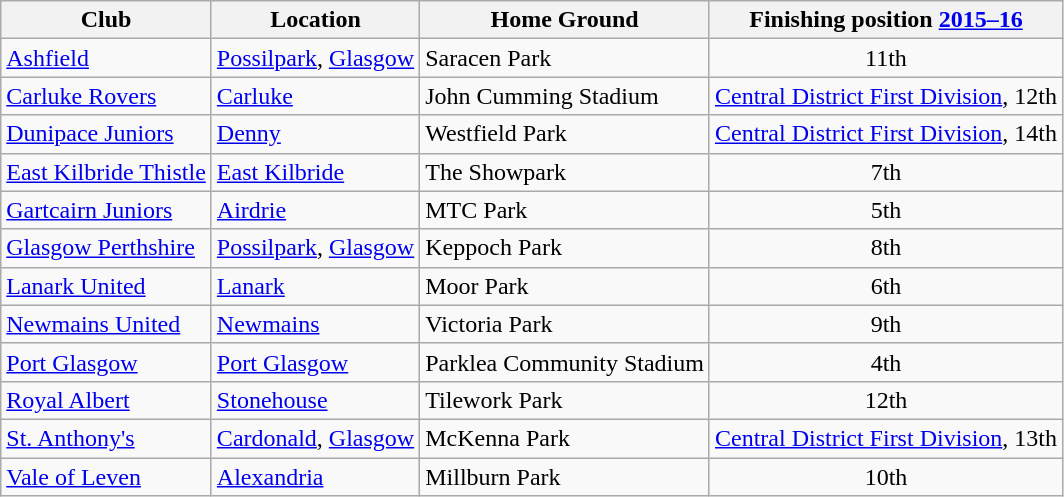<table class="wikitable" style="text-align:left;">
<tr>
<th>Club</th>
<th>Location</th>
<th>Home Ground</th>
<th>Finishing position <a href='#'>2015–16</a></th>
</tr>
<tr>
<td><a href='#'>Ashfield</a></td>
<td><a href='#'>Possilpark</a>, <a href='#'>Glasgow</a></td>
<td>Saracen Park</td>
<td style="text-align:center;">11th</td>
</tr>
<tr>
<td><a href='#'>Carluke Rovers</a></td>
<td><a href='#'>Carluke</a></td>
<td>John Cumming Stadium</td>
<td style="text-align:center;"><a href='#'>Central District First Division</a>, 12th</td>
</tr>
<tr>
<td><a href='#'>Dunipace Juniors</a></td>
<td><a href='#'>Denny</a></td>
<td>Westfield Park</td>
<td style="text-align:center;"><a href='#'>Central District First Division</a>, 14th</td>
</tr>
<tr>
<td><a href='#'>East Kilbride Thistle</a></td>
<td><a href='#'>East Kilbride</a></td>
<td>The Showpark</td>
<td style="text-align:center;">7th</td>
</tr>
<tr>
<td><a href='#'>Gartcairn Juniors</a></td>
<td><a href='#'>Airdrie</a></td>
<td>MTC Park</td>
<td style="text-align:center;">5th</td>
</tr>
<tr>
<td><a href='#'>Glasgow Perthshire</a></td>
<td><a href='#'>Possilpark</a>, <a href='#'>Glasgow</a></td>
<td>Keppoch Park</td>
<td style="text-align:center;">8th</td>
</tr>
<tr>
<td><a href='#'>Lanark United</a></td>
<td><a href='#'>Lanark</a></td>
<td>Moor Park</td>
<td style="text-align:center;">6th</td>
</tr>
<tr>
<td><a href='#'>Newmains United</a></td>
<td><a href='#'>Newmains</a></td>
<td>Victoria Park</td>
<td style="text-align:center;">9th</td>
</tr>
<tr>
<td><a href='#'>Port Glasgow</a></td>
<td><a href='#'>Port Glasgow</a></td>
<td>Parklea Community Stadium</td>
<td style="text-align:center;">4th</td>
</tr>
<tr>
<td><a href='#'>Royal Albert</a></td>
<td><a href='#'>Stonehouse</a></td>
<td>Tilework Park</td>
<td style="text-align:center;">12th</td>
</tr>
<tr>
<td><a href='#'>St. Anthony's</a></td>
<td><a href='#'>Cardonald</a>, <a href='#'>Glasgow</a></td>
<td>McKenna Park</td>
<td style="text-align:center;"><a href='#'>Central District First Division</a>, 13th</td>
</tr>
<tr>
<td><a href='#'>Vale of Leven</a></td>
<td><a href='#'>Alexandria</a></td>
<td>Millburn Park</td>
<td style="text-align:center;">10th</td>
</tr>
</table>
